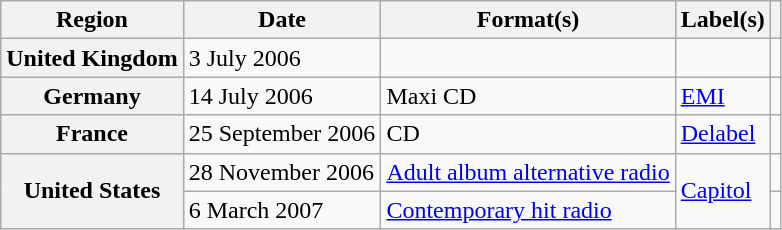<table class="wikitable plainrowheaders">
<tr>
<th scope="col">Region</th>
<th scope="col">Date</th>
<th scope="col">Format(s)</th>
<th scope="col">Label(s)</th>
<th scope="col"></th>
</tr>
<tr>
<th scope="row">United Kingdom</th>
<td>3 July 2006</td>
<td></td>
<td></td>
<td></td>
</tr>
<tr>
<th scope="row">Germany</th>
<td>14 July 2006</td>
<td>Maxi CD</td>
<td><a href='#'>EMI</a></td>
<td></td>
</tr>
<tr>
<th scope="row">France</th>
<td>25 September 2006</td>
<td>CD</td>
<td><a href='#'>Delabel</a></td>
<td></td>
</tr>
<tr>
<th scope="row" rowspan="2">United States</th>
<td>28 November 2006</td>
<td><a href='#'>Adult album alternative radio</a></td>
<td rowspan="2"><a href='#'>Capitol</a></td>
<td></td>
</tr>
<tr>
<td>6 March 2007</td>
<td><a href='#'>Contemporary hit radio</a></td>
<td></td>
</tr>
</table>
